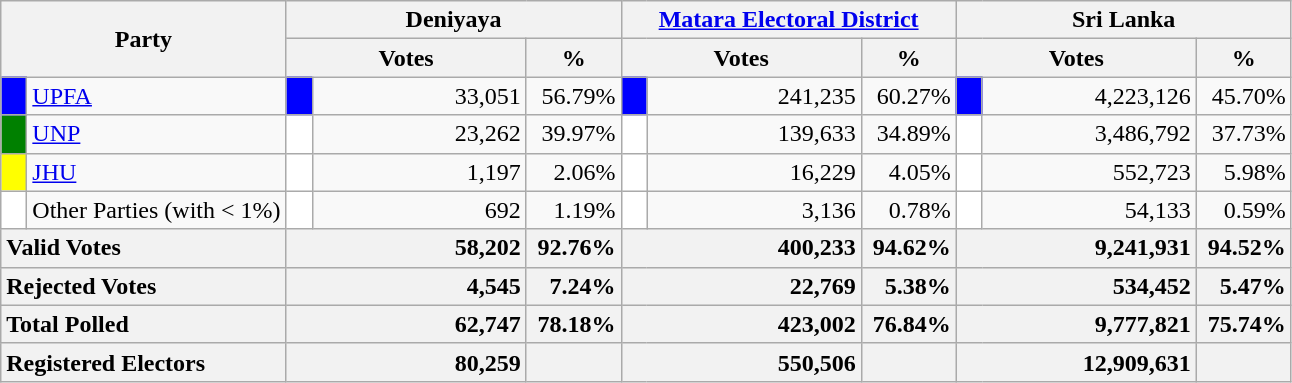<table class="wikitable">
<tr>
<th colspan="2" width="144px"rowspan="2">Party</th>
<th colspan="3" width="216px">Deniyaya</th>
<th colspan="3" width="216px"><a href='#'>Matara Electoral District</a></th>
<th colspan="3" width="216px">Sri Lanka</th>
</tr>
<tr>
<th colspan="2" width="144px">Votes</th>
<th>%</th>
<th colspan="2" width="144px">Votes</th>
<th>%</th>
<th colspan="2" width="144px">Votes</th>
<th>%</th>
</tr>
<tr>
<td style="background-color:blue;" width="10px"></td>
<td style="text-align:left;"><a href='#'>UPFA</a></td>
<td style="background-color:blue;" width="10px"></td>
<td style="text-align:right;">33,051</td>
<td style="text-align:right;">56.79%</td>
<td style="background-color:blue;" width="10px"></td>
<td style="text-align:right;">241,235</td>
<td style="text-align:right;">60.27%</td>
<td style="background-color:blue;" width="10px"></td>
<td style="text-align:right;">4,223,126</td>
<td style="text-align:right;">45.70%</td>
</tr>
<tr>
<td style="background-color:green;" width="10px"></td>
<td style="text-align:left;"><a href='#'>UNP</a></td>
<td style="background-color:white;" width="10px"></td>
<td style="text-align:right;">23,262</td>
<td style="text-align:right;">39.97%</td>
<td style="background-color:white;" width="10px"></td>
<td style="text-align:right;">139,633</td>
<td style="text-align:right;">34.89%</td>
<td style="background-color:white;" width="10px"></td>
<td style="text-align:right;">3,486,792</td>
<td style="text-align:right;">37.73%</td>
</tr>
<tr>
<td style="background-color:yellow;" width="10px"></td>
<td style="text-align:left;"><a href='#'>JHU</a></td>
<td style="background-color:white;" width="10px"></td>
<td style="text-align:right;">1,197</td>
<td style="text-align:right;">2.06%</td>
<td style="background-color:white;" width="10px"></td>
<td style="text-align:right;">16,229</td>
<td style="text-align:right;">4.05%</td>
<td style="background-color:white;" width="10px"></td>
<td style="text-align:right;">552,723</td>
<td style="text-align:right;">5.98%</td>
</tr>
<tr>
<td style="background-color:white;" width="10px"></td>
<td style="text-align:left;">Other Parties (with < 1%)</td>
<td style="background-color:white;" width="10px"></td>
<td style="text-align:right;">692</td>
<td style="text-align:right;">1.19%</td>
<td style="background-color:white;" width="10px"></td>
<td style="text-align:right;">3,136</td>
<td style="text-align:right;">0.78%</td>
<td style="background-color:white;" width="10px"></td>
<td style="text-align:right;">54,133</td>
<td style="text-align:right;">0.59%</td>
</tr>
<tr>
<th colspan="2" width="144px"style="text-align:left;">Valid Votes</th>
<th style="text-align:right;"colspan="2" width="144px">58,202</th>
<th style="text-align:right;">92.76%</th>
<th style="text-align:right;"colspan="2" width="144px">400,233</th>
<th style="text-align:right;">94.62%</th>
<th style="text-align:right;"colspan="2" width="144px">9,241,931</th>
<th style="text-align:right;">94.52%</th>
</tr>
<tr>
<th colspan="2" width="144px"style="text-align:left;">Rejected Votes</th>
<th style="text-align:right;"colspan="2" width="144px">4,545</th>
<th style="text-align:right;">7.24%</th>
<th style="text-align:right;"colspan="2" width="144px">22,769</th>
<th style="text-align:right;">5.38%</th>
<th style="text-align:right;"colspan="2" width="144px">534,452</th>
<th style="text-align:right;">5.47%</th>
</tr>
<tr>
<th colspan="2" width="144px"style="text-align:left;">Total Polled</th>
<th style="text-align:right;"colspan="2" width="144px">62,747</th>
<th style="text-align:right;">78.18%</th>
<th style="text-align:right;"colspan="2" width="144px">423,002</th>
<th style="text-align:right;">76.84%</th>
<th style="text-align:right;"colspan="2" width="144px">9,777,821</th>
<th style="text-align:right;">75.74%</th>
</tr>
<tr>
<th colspan="2" width="144px"style="text-align:left;">Registered Electors</th>
<th style="text-align:right;"colspan="2" width="144px">80,259</th>
<th></th>
<th style="text-align:right;"colspan="2" width="144px">550,506</th>
<th></th>
<th style="text-align:right;"colspan="2" width="144px">12,909,631</th>
<th></th>
</tr>
</table>
